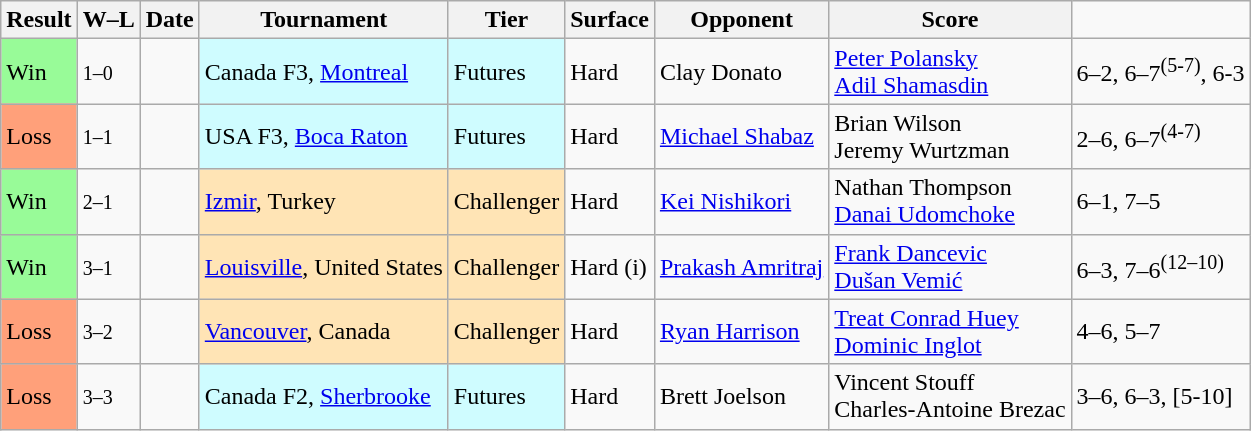<table class="sortable wikitable">
<tr>
<th>Result</th>
<th class="unsortable">W–L</th>
<th>Date</th>
<th>Tournament</th>
<th>Tier</th>
<th>Surface</th>
<th>Opponent</th>
<th class="unsortable">Score</th>
</tr>
<tr>
<td style="background:#98fb98;">Win</td>
<td><small>1–0</small></td>
<td></td>
<td style="background:#cffcff;">Canada F3, <a href='#'>Montreal</a></td>
<td style="background:#cffcff;">Futures</td>
<td>Hard</td>
<td> Clay Donato</td>
<td> <a href='#'>Peter Polansky</a> <br>  <a href='#'>Adil Shamasdin</a></td>
<td>6–2, 6–7<sup>(5-7)</sup>, 6-3</td>
</tr>
<tr>
<td style="background:#ffa07a;">Loss</td>
<td><small>1–1</small></td>
<td></td>
<td style="background:#cffcff;">USA F3, <a href='#'>Boca Raton</a></td>
<td style="background:#cffcff;">Futures</td>
<td>Hard</td>
<td> <a href='#'>Michael Shabaz</a></td>
<td> Brian Wilson <br>  Jeremy Wurtzman</td>
<td>2–6, 6–7<sup>(4-7)</sup></td>
</tr>
<tr>
<td style="background:#98fb98;">Win</td>
<td><small>2–1</small></td>
<td></td>
<td style="background:moccasin;"><a href='#'>Izmir</a>, Turkey</td>
<td style="background:moccasin;">Challenger</td>
<td>Hard</td>
<td> <a href='#'>Kei Nishikori</a></td>
<td> Nathan Thompson <br>  <a href='#'>Danai Udomchoke</a></td>
<td>6–1, 7–5</td>
</tr>
<tr>
<td style="background:#98fb98;">Win</td>
<td><small>3–1</small></td>
<td></td>
<td style="background:moccasin;"><a href='#'>Louisville</a>, United States</td>
<td style="background:moccasin;">Challenger</td>
<td>Hard (i)</td>
<td> <a href='#'>Prakash Amritraj</a></td>
<td> <a href='#'>Frank Dancevic</a> <br>  <a href='#'>Dušan Vemić</a></td>
<td>6–3, 7–6<sup>(12–10)</sup></td>
</tr>
<tr>
<td style="background:#ffa07a;">Loss</td>
<td><small>3–2</small></td>
<td><a href='#'></a></td>
<td style="background:moccasin;"><a href='#'>Vancouver</a>, Canada</td>
<td style="background:moccasin;">Challenger</td>
<td>Hard</td>
<td> <a href='#'>Ryan Harrison</a></td>
<td> <a href='#'>Treat Conrad Huey</a> <br>  <a href='#'>Dominic Inglot</a></td>
<td>4–6, 5–7</td>
</tr>
<tr>
<td style="background:#ffa07a;">Loss</td>
<td><small>3–3</small></td>
<td></td>
<td style="background:#cffcff;">Canada F2, <a href='#'>Sherbrooke</a></td>
<td style="background:#cffcff;">Futures</td>
<td>Hard</td>
<td> Brett Joelson</td>
<td> Vincent Stouff <br>  Charles-Antoine Brezac</td>
<td>3–6, 6–3, [5-10]</td>
</tr>
</table>
